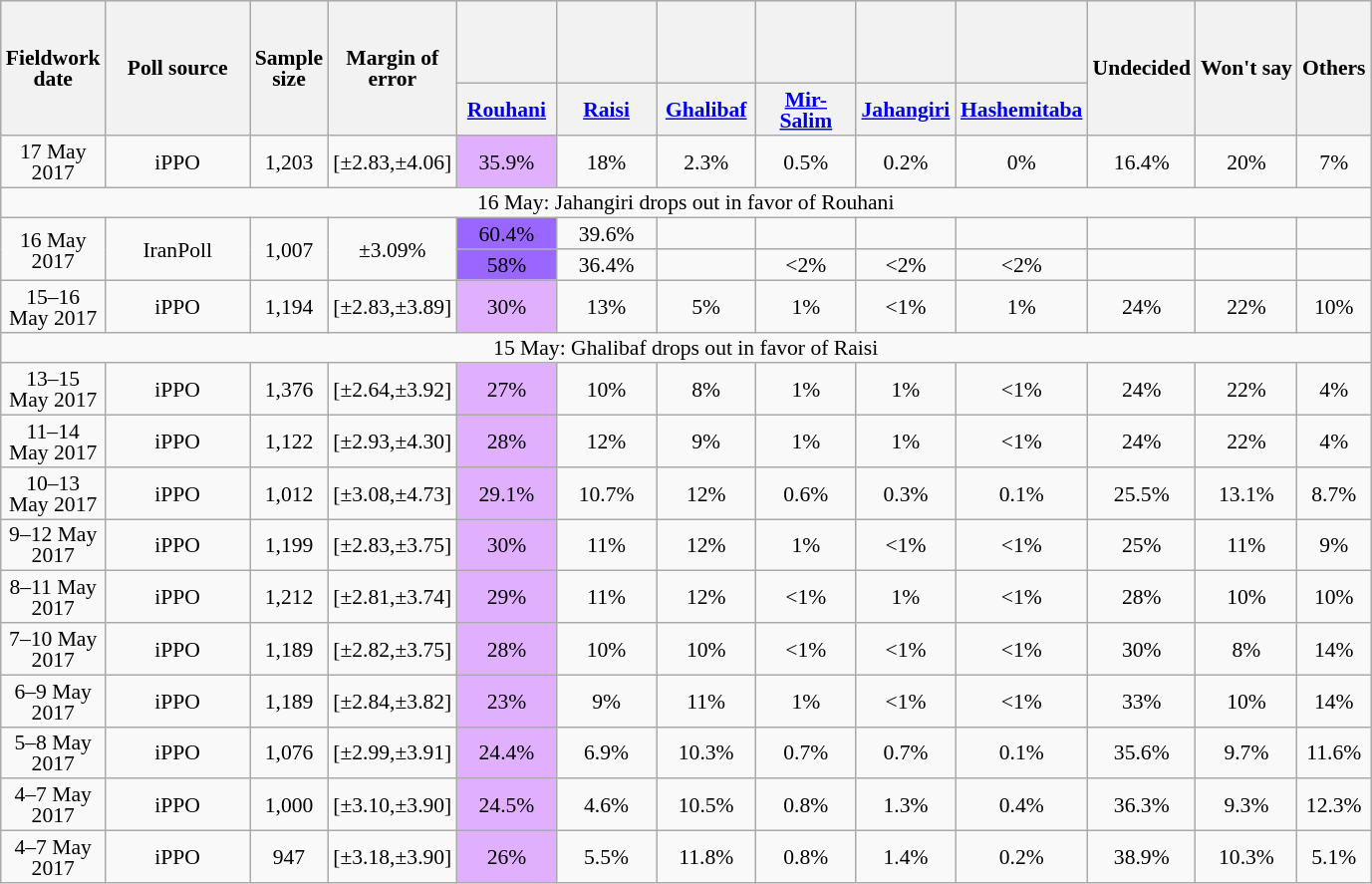<table class="wikitable" style="text-align:center; font-size:90%; line-height:14px;">
<tr style="height:55px; background-color:#E9E9E9">
<th style="width:35px;"  rowspan="2">Fieldwork date</th>
<th style="width:90px;"  rowspan="2">Poll source</th>
<th style="width:35px;" rowspan="2">Sample<br>size</th>
<th style="width:35px;"  rowspan="2">Margin of error</th>
<th style="width:60px;"></th>
<th style="width:60px;"></th>
<th style="width:60px;"></th>
<th style="width:60px;"></th>
<th style="width:60px;"></th>
<th style="width:60px;"></th>
<th rowspan="2">Undecided</th>
<th rowspan="2">Won't say</th>
<th rowspan="2">Others</th>
</tr>
<tr>
<th><a href='#'>Rouhani</a></th>
<th><a href='#'>Raisi</a></th>
<th><a href='#'>Ghalibaf</a></th>
<th><a href='#'>Mir-Salim</a></th>
<th><a href='#'>Jahangiri</a></th>
<th><a href='#'>Hashemitaba</a></th>
</tr>
<tr>
<td>17 May 2017</td>
<td>iPPO</td>
<td>1,203</td>
<td>[±2.83,±4.06]</td>
<td style="background:#E0B0FF">35.9%</td>
<td>18%</td>
<td>2.3%</td>
<td>0.5%</td>
<td>0.2%</td>
<td>0%</td>
<td>16.4%</td>
<td>20%</td>
<td>7%</td>
</tr>
<tr>
<td colspan="13">16 May: Jahangiri drops out in favor of Rouhani</td>
</tr>
<tr>
<td rowspan="2">16 May 2017</td>
<td rowspan="2">IranPoll</td>
<td rowspan="2">1,007</td>
<td rowspan="2">±3.09%</td>
<td style="background:#96F">60.4%</td>
<td>39.6%</td>
<td></td>
<td></td>
<td></td>
<td></td>
<td></td>
<td></td>
<td></td>
</tr>
<tr>
<td style="background:#96F">58%</td>
<td>36.4%</td>
<td></td>
<td><2%</td>
<td><2%</td>
<td><2%</td>
<td></td>
<td></td>
<td></td>
</tr>
<tr>
<td>15–16 May 2017</td>
<td>iPPO</td>
<td>1,194</td>
<td>[±2.83,±3.89]</td>
<td style="background:#E0B0FF">30%</td>
<td>13%</td>
<td>5%</td>
<td>1%</td>
<td><1%</td>
<td>1%</td>
<td>24%</td>
<td>22%</td>
<td>10%</td>
</tr>
<tr>
<td colspan="13">15 May: Ghalibaf drops out in favor of Raisi</td>
</tr>
<tr>
<td>13–15 May 2017</td>
<td>iPPO</td>
<td>1,376</td>
<td>[±2.64,±3.92]</td>
<td style="background:#E0B0FF">27%</td>
<td>10%</td>
<td>8%</td>
<td>1%</td>
<td>1%</td>
<td><1%</td>
<td>24%</td>
<td>22%</td>
<td>4%</td>
</tr>
<tr>
<td>11–14 May 2017</td>
<td>iPPO</td>
<td>1,122</td>
<td>[±2.93,±4.30]</td>
<td style="background:#E0B0FF">28%</td>
<td>12%</td>
<td>9%</td>
<td>1%</td>
<td>1%</td>
<td><1%</td>
<td>24%</td>
<td>22%</td>
<td>4%</td>
</tr>
<tr>
<td>10–13 May 2017</td>
<td>iPPO</td>
<td>1,012</td>
<td>[±3.08,±4.73]</td>
<td style="background:#E0B0FF">29.1%</td>
<td>10.7%</td>
<td>12%</td>
<td>0.6%</td>
<td>0.3%</td>
<td>0.1%</td>
<td>25.5%</td>
<td>13.1%</td>
<td>8.7%</td>
</tr>
<tr>
<td>9–12 May 2017</td>
<td>iPPO</td>
<td>1,199</td>
<td>[±2.83,±3.75]</td>
<td style="background:#E0B0FF">30%</td>
<td>11%</td>
<td>12%</td>
<td>1%</td>
<td><1%</td>
<td><1%</td>
<td>25%</td>
<td>11%</td>
<td>9%</td>
</tr>
<tr>
<td>8–11 May 2017</td>
<td>iPPO</td>
<td>1,212</td>
<td>[±2.81,±3.74]</td>
<td style="background:#E0B0FF">29%</td>
<td>11%</td>
<td>12%</td>
<td><1%</td>
<td>1%</td>
<td><1%</td>
<td>28%</td>
<td>10%</td>
<td>10%</td>
</tr>
<tr>
<td>7–10 May 2017</td>
<td>iPPO</td>
<td>1,189</td>
<td>[±2.82,±3.75]</td>
<td style="background:#E0B0FF">28%</td>
<td>10%</td>
<td>10%</td>
<td><1%</td>
<td><1%</td>
<td><1%</td>
<td>30%</td>
<td>8%</td>
<td>14%</td>
</tr>
<tr>
<td>6–9 May 2017</td>
<td>iPPO</td>
<td>1,189</td>
<td>[±2.84,±3.82]</td>
<td style="background:#E0B0FF">23%</td>
<td>9%</td>
<td>11%</td>
<td>1%</td>
<td><1%</td>
<td><1%</td>
<td>33%</td>
<td>10%</td>
<td>14%</td>
</tr>
<tr>
<td>5–8 May 2017</td>
<td>iPPO</td>
<td>1,076</td>
<td>[±2.99,±3.91]</td>
<td style="background:#E0B0FF">24.4%</td>
<td>6.9%</td>
<td>10.3%</td>
<td>0.7%</td>
<td>0.7%</td>
<td>0.1%</td>
<td>35.6%</td>
<td>9.7%</td>
<td>11.6%</td>
</tr>
<tr>
<td>4–7 May 2017</td>
<td>iPPO</td>
<td>1,000</td>
<td>[±3.10,±3.90]</td>
<td style="background:#E0B0FF">24.5%</td>
<td>4.6%</td>
<td>10.5%</td>
<td>0.8%</td>
<td>1.3%</td>
<td>0.4%</td>
<td>36.3%</td>
<td>9.3%</td>
<td>12.3%</td>
</tr>
<tr>
<td>4–7 May 2017</td>
<td>iPPO</td>
<td>947</td>
<td>[±3.18,±3.90]</td>
<td style="background:#E0B0FF">26%</td>
<td>5.5%</td>
<td>11.8%</td>
<td>0.8%</td>
<td>1.4%</td>
<td>0.2%</td>
<td>38.9%</td>
<td>10.3%</td>
<td>5.1%</td>
</tr>
</table>
